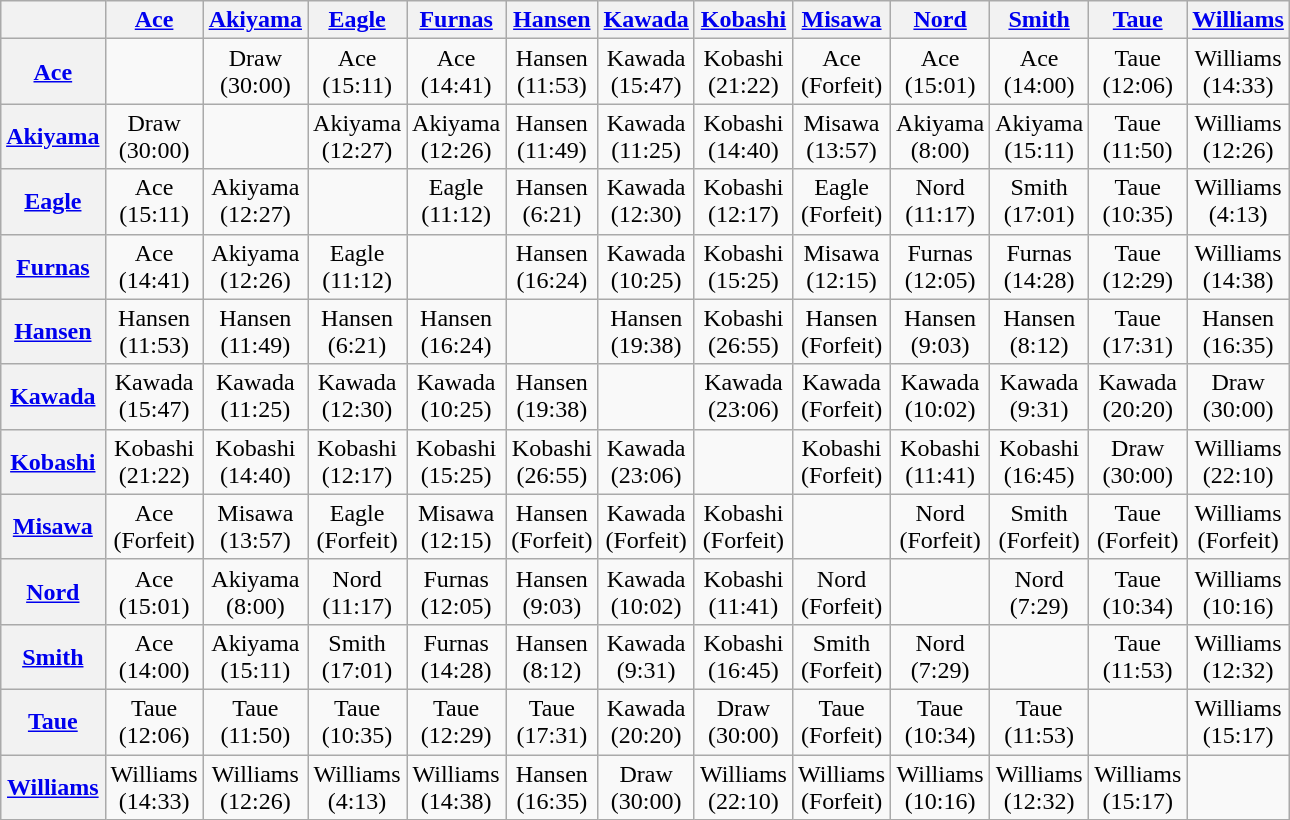<table class="wikitable" style="margin: 1em auto 1em auto; text-align:center;">
<tr>
<th></th>
<th><a href='#'>Ace</a></th>
<th><a href='#'>Akiyama</a></th>
<th><a href='#'>Eagle</a></th>
<th><a href='#'>Furnas</a></th>
<th><a href='#'>Hansen</a></th>
<th><a href='#'>Kawada</a></th>
<th><a href='#'>Kobashi</a></th>
<th><a href='#'>Misawa</a></th>
<th><a href='#'>Nord</a></th>
<th><a href='#'>Smith</a></th>
<th><a href='#'>Taue</a></th>
<th><a href='#'>Williams</a></th>
</tr>
<tr>
<th><a href='#'>Ace</a></th>
<td></td>
<td>Draw<br>(30:00)</td>
<td>Ace<br>(15:11)</td>
<td>Ace<br>(14:41)</td>
<td>Hansen<br>(11:53)</td>
<td>Kawada<br>(15:47)</td>
<td>Kobashi<br>(21:22)</td>
<td>Ace<br>(Forfeit)</td>
<td>Ace<br>(15:01)</td>
<td>Ace<br>(14:00)</td>
<td>Taue<br>(12:06)</td>
<td>Williams<br>(14:33)</td>
</tr>
<tr>
<th><a href='#'>Akiyama</a></th>
<td>Draw<br>(30:00)</td>
<td></td>
<td>Akiyama<br>(12:27)</td>
<td>Akiyama<br>(12:26)</td>
<td>Hansen<br>(11:49)</td>
<td>Kawada<br>(11:25)</td>
<td>Kobashi<br>(14:40)</td>
<td>Misawa<br>(13:57)</td>
<td>Akiyama<br>(8:00)</td>
<td>Akiyama<br>(15:11)</td>
<td>Taue<br>(11:50)</td>
<td>Williams<br>(12:26)</td>
</tr>
<tr>
<th><a href='#'>Eagle</a></th>
<td>Ace<br>(15:11)</td>
<td>Akiyama<br>(12:27)</td>
<td></td>
<td>Eagle<br>(11:12)</td>
<td>Hansen<br>(6:21)</td>
<td>Kawada<br>(12:30)</td>
<td>Kobashi<br>(12:17)</td>
<td>Eagle<br>(Forfeit)</td>
<td>Nord<br>(11:17)</td>
<td>Smith<br>(17:01)</td>
<td>Taue<br>(10:35)</td>
<td>Williams<br>(4:13)</td>
</tr>
<tr>
<th><a href='#'>Furnas</a></th>
<td>Ace<br>(14:41)</td>
<td>Akiyama<br>(12:26)</td>
<td>Eagle<br>(11:12)</td>
<td></td>
<td>Hansen<br>(16:24)</td>
<td>Kawada<br>(10:25)</td>
<td>Kobashi<br>(15:25)</td>
<td>Misawa<br>(12:15)</td>
<td>Furnas<br>(12:05)</td>
<td>Furnas<br>(14:28)</td>
<td>Taue<br>(12:29)</td>
<td>Williams<br>(14:38)</td>
</tr>
<tr>
<th><a href='#'>Hansen</a></th>
<td>Hansen<br>(11:53)</td>
<td>Hansen<br>(11:49)</td>
<td>Hansen<br>(6:21)</td>
<td>Hansen<br>(16:24)</td>
<td></td>
<td>Hansen<br>(19:38)</td>
<td>Kobashi<br>(26:55)</td>
<td>Hansen<br>(Forfeit)</td>
<td>Hansen<br>(9:03)</td>
<td>Hansen<br>(8:12)</td>
<td>Taue<br>(17:31)</td>
<td>Hansen<br>(16:35)</td>
</tr>
<tr>
<th><a href='#'>Kawada</a></th>
<td>Kawada<br>(15:47)</td>
<td>Kawada<br>(11:25)</td>
<td>Kawada<br>(12:30)</td>
<td>Kawada<br>(10:25)</td>
<td>Hansen<br>(19:38)</td>
<td></td>
<td>Kawada<br>(23:06)</td>
<td>Kawada<br>(Forfeit)</td>
<td>Kawada<br>(10:02)</td>
<td>Kawada<br>(9:31)</td>
<td>Kawada<br>(20:20)</td>
<td>Draw<br>(30:00)</td>
</tr>
<tr>
<th><a href='#'>Kobashi</a></th>
<td>Kobashi<br>(21:22)</td>
<td>Kobashi<br>(14:40)</td>
<td>Kobashi<br>(12:17)</td>
<td>Kobashi<br>(15:25)</td>
<td>Kobashi<br>(26:55)</td>
<td>Kawada<br>(23:06)</td>
<td></td>
<td>Kobashi<br>(Forfeit)</td>
<td>Kobashi<br>(11:41)</td>
<td>Kobashi<br>(16:45)</td>
<td>Draw<br>(30:00)</td>
<td>Williams<br>(22:10)</td>
</tr>
<tr>
<th><a href='#'>Misawa</a></th>
<td>Ace<br>(Forfeit)</td>
<td>Misawa<br>(13:57)</td>
<td>Eagle<br>(Forfeit)</td>
<td>Misawa<br>(12:15)</td>
<td>Hansen<br>(Forfeit)</td>
<td>Kawada<br>(Forfeit)</td>
<td>Kobashi<br>(Forfeit)</td>
<td></td>
<td>Nord<br>(Forfeit)</td>
<td>Smith<br>(Forfeit)</td>
<td>Taue<br>(Forfeit)</td>
<td>Williams<br>(Forfeit)</td>
</tr>
<tr>
<th><a href='#'>Nord</a></th>
<td>Ace<br>(15:01)</td>
<td>Akiyama<br>(8:00)</td>
<td>Nord<br>(11:17)</td>
<td>Furnas<br>(12:05)</td>
<td>Hansen<br>(9:03)</td>
<td>Kawada<br>(10:02)</td>
<td>Kobashi<br>(11:41)</td>
<td>Nord<br>(Forfeit)</td>
<td></td>
<td>Nord<br>(7:29)</td>
<td>Taue<br>(10:34)</td>
<td>Williams<br>(10:16)</td>
</tr>
<tr>
<th><a href='#'>Smith</a></th>
<td>Ace<br>(14:00)</td>
<td>Akiyama<br>(15:11)</td>
<td>Smith<br>(17:01)</td>
<td>Furnas<br>(14:28)</td>
<td>Hansen<br>(8:12)</td>
<td>Kawada<br>(9:31)</td>
<td>Kobashi<br>(16:45)</td>
<td>Smith<br>(Forfeit)</td>
<td>Nord<br>(7:29)</td>
<td></td>
<td>Taue<br>(11:53)</td>
<td>Williams<br>(12:32)</td>
</tr>
<tr>
<th><a href='#'>Taue</a></th>
<td>Taue<br>(12:06)</td>
<td>Taue<br>(11:50)</td>
<td>Taue<br>(10:35)</td>
<td>Taue<br>(12:29)</td>
<td>Taue<br>(17:31)</td>
<td>Kawada<br>(20:20)</td>
<td>Draw<br>(30:00)</td>
<td>Taue<br>(Forfeit)</td>
<td>Taue<br>(10:34)</td>
<td>Taue<br>(11:53)</td>
<td></td>
<td>Williams<br>(15:17)</td>
</tr>
<tr>
<th><a href='#'>Williams</a></th>
<td>Williams<br>(14:33)</td>
<td>Williams<br>(12:26)</td>
<td>Williams<br>(4:13)</td>
<td>Williams<br>(14:38)</td>
<td>Hansen<br>(16:35)</td>
<td>Draw<br>(30:00)</td>
<td>Williams<br>(22:10)</td>
<td>Williams<br>(Forfeit)</td>
<td>Williams<br>(10:16)</td>
<td>Williams<br>(12:32)</td>
<td>Williams<br>(15:17)</td>
<td></td>
</tr>
</table>
